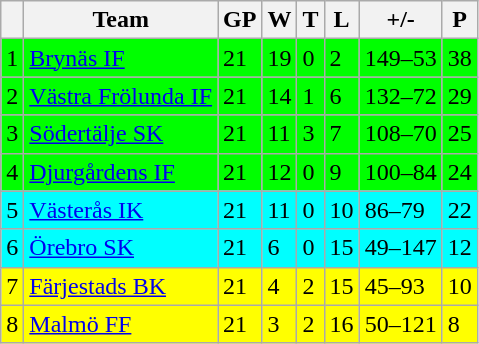<table class="wikitable">
<tr>
<th></th>
<th>Team</th>
<th>GP</th>
<th>W</th>
<th>T</th>
<th>L</th>
<th>+/-</th>
<th>P</th>
</tr>
<tr style="background:#00FF00">
<td>1</td>
<td><a href='#'>Brynäs IF</a></td>
<td>21</td>
<td>19</td>
<td>0</td>
<td>2</td>
<td>149–53</td>
<td>38</td>
</tr>
<tr style="background:#00FF00">
<td>2</td>
<td><a href='#'>Västra Frölunda IF</a></td>
<td>21</td>
<td>14</td>
<td>1</td>
<td>6</td>
<td>132–72</td>
<td>29</td>
</tr>
<tr style="background:#00FF00">
<td>3</td>
<td><a href='#'>Södertälje SK</a></td>
<td>21</td>
<td>11</td>
<td>3</td>
<td>7</td>
<td>108–70</td>
<td>25</td>
</tr>
<tr style="background:#00FF00">
<td>4</td>
<td><a href='#'>Djurgårdens IF</a></td>
<td>21</td>
<td>12</td>
<td>0</td>
<td>9</td>
<td>100–84</td>
<td>24</td>
</tr>
<tr style="background:#00FFFF">
<td>5</td>
<td><a href='#'>Västerås IK</a></td>
<td>21</td>
<td>11</td>
<td>0</td>
<td>10</td>
<td>86–79</td>
<td>22</td>
</tr>
<tr style="background:#00FFFF">
<td>6</td>
<td><a href='#'>Örebro SK</a></td>
<td>21</td>
<td>6</td>
<td>0</td>
<td>15</td>
<td>49–147</td>
<td>12</td>
</tr>
<tr style="background:#FFFF00">
<td>7</td>
<td><a href='#'>Färjestads BK</a></td>
<td>21</td>
<td>4</td>
<td>2</td>
<td>15</td>
<td>45–93</td>
<td>10</td>
</tr>
<tr style="background:#FFFF00">
<td>8</td>
<td><a href='#'>Malmö FF</a></td>
<td>21</td>
<td>3</td>
<td>2</td>
<td>16</td>
<td>50–121</td>
<td>8</td>
</tr>
</table>
